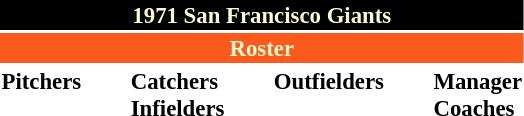<table class="toccolours" style="font-size: 95%;">
<tr>
<th colspan="10" style="background-color: black; color: #FFFDD0; text-align: center;">1971 San Francisco Giants</th>
</tr>
<tr>
<td colspan="10" style="background-color: #fd5a1e; color: #FFFDD0; text-align: center;"><strong>Roster</strong></td>
</tr>
<tr>
<td valign="top"><strong>Pitchers</strong><br>











</td>
<td width="25px"></td>
<td valign="top"><strong>Catchers</strong><br>



<strong>Infielders</strong>











</td>
<td width="25px"></td>
<td valign="top"><strong>Outfielders</strong><br>






</td>
<td width="25px"></td>
<td valign="top"><strong>Manager</strong><br>
<strong>Coaches</strong>



</td>
</tr>
<tr>
</tr>
</table>
